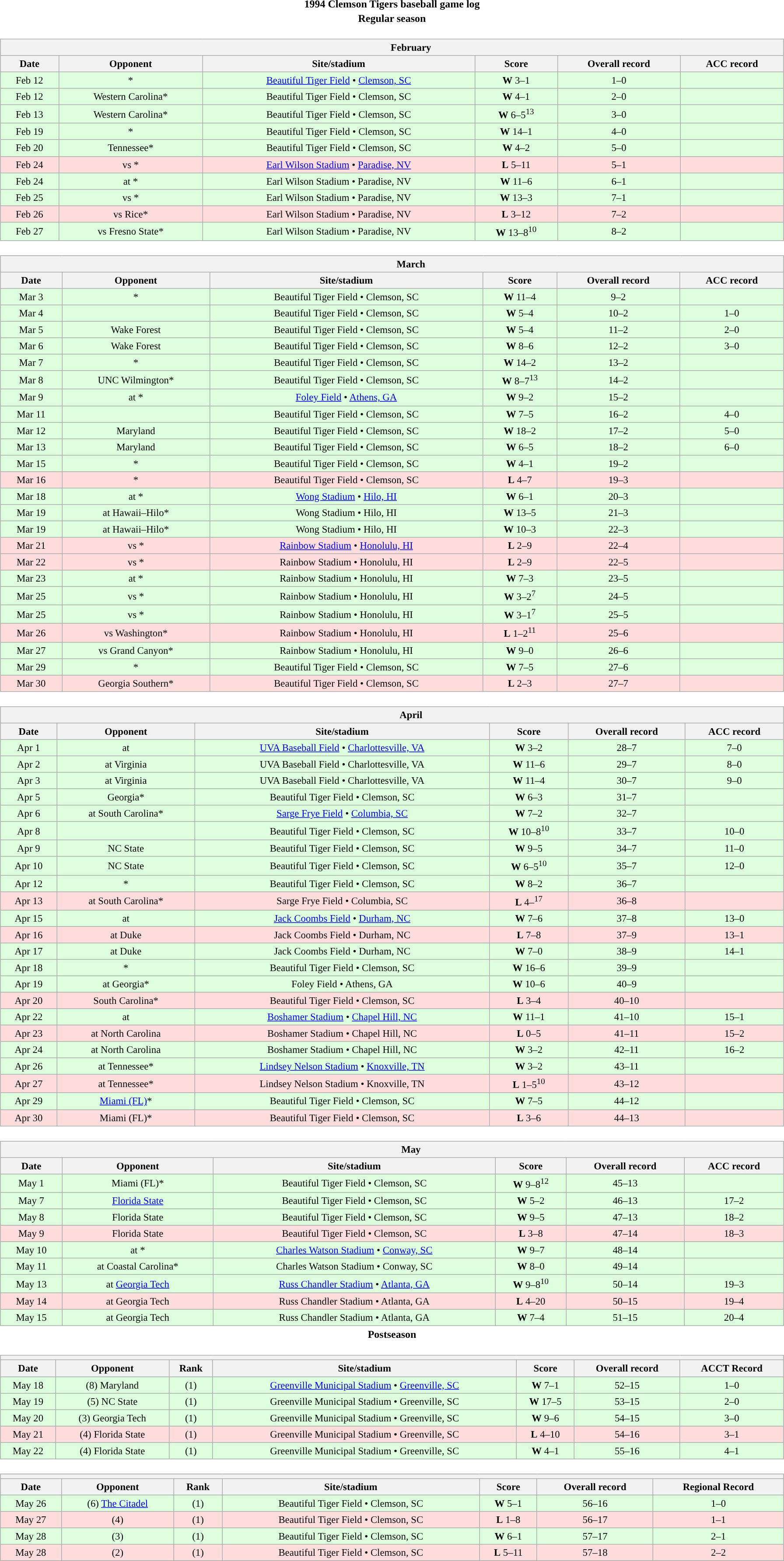<table class="toccolours" width=95% style="clear:both; margin:1.5em auto; text-align:center;">
<tr>
<th colspan=2>1994 Clemson Tigers baseball game log</th>
</tr>
<tr>
<th colspan=2>Regular season</th>
</tr>
<tr valign="top">
<td><br><table class="wikitable collapsible collapsed" style="margin:auto; width:100%; text-align:center; font-size:95%">
<tr>
<th colspan=12 style="padding-left:4em;">February</th>
</tr>
<tr>
<th>Date</th>
<th>Opponent</th>
<th>Site/stadium</th>
<th>Score</th>
<th>Overall record</th>
<th>ACC record</th>
</tr>
<tr bgcolor=ddffdd>
<td>Feb 12</td>
<td>*</td>
<td><a href='#'>Beautiful Tiger Field</a> • <a href='#'>Clemson, SC</a></td>
<td><strong>W</strong> 3–1</td>
<td>1–0</td>
<td></td>
</tr>
<tr bgcolor=ddffdd>
<td>Feb 12</td>
<td>Western Carolina*</td>
<td>Beautiful Tiger Field • Clemson, SC</td>
<td><strong>W</strong> 4–1</td>
<td>2–0</td>
<td></td>
</tr>
<tr bgcolor=ddffdd>
<td>Feb 13</td>
<td>Western Carolina*</td>
<td>Beautiful Tiger Field • Clemson, SC</td>
<td><strong>W</strong> 6–5<sup>13</sup></td>
<td>3–0</td>
<td></td>
</tr>
<tr bgcolor=ddffdd>
<td>Feb 19</td>
<td>*</td>
<td>Beautiful Tiger Field • Clemson, SC</td>
<td><strong>W</strong> 14–1</td>
<td>4–0</td>
<td></td>
</tr>
<tr bgcolor=ddffdd>
<td>Feb 20</td>
<td>Tennessee*</td>
<td>Beautiful Tiger Field • Clemson, SC</td>
<td><strong>W</strong> 4–2</td>
<td>5–0</td>
<td></td>
</tr>
<tr bgcolor=ffdddd>
<td>Feb 24</td>
<td>vs *</td>
<td><a href='#'>Earl Wilson Stadium</a> • <a href='#'>Paradise, NV</a></td>
<td><strong>L</strong> 5–11</td>
<td>5–1</td>
<td></td>
</tr>
<tr bgcolor=ddffdd>
<td>Feb 24</td>
<td>at *</td>
<td>Earl Wilson Stadium • Paradise, NV</td>
<td><strong>W</strong> 11–6</td>
<td>6–1</td>
<td></td>
</tr>
<tr bgcolor=ddffdd>
<td>Feb 25</td>
<td>vs *</td>
<td>Earl Wilson Stadium • Paradise, NV</td>
<td><strong>W</strong> 13–3</td>
<td>7–1</td>
<td></td>
</tr>
<tr bgcolor=ffdddd>
<td>Feb 26</td>
<td>vs Rice*</td>
<td>Earl Wilson Stadium • Paradise, NV</td>
<td><strong>L</strong> 3–12</td>
<td>7–2</td>
<td></td>
</tr>
<tr bgcolor=ddffdd>
<td>Feb 27</td>
<td>vs Fresno State*</td>
<td>Earl Wilson Stadium • Paradise, NV</td>
<td><strong>W</strong> 13–8<sup>10</sup></td>
<td>8–2</td>
<td></td>
</tr>
</table>
</td>
</tr>
<tr>
<td><br><table class="wikitable collapsible collapsed" style="margin:auto; width:100%; text-align:center; font-size:95%">
<tr>
<th colspan=12 style="padding-left:4em;">March</th>
</tr>
<tr>
<th>Date</th>
<th>Opponent</th>
<th>Site/stadium</th>
<th>Score</th>
<th>Overall record</th>
<th>ACC record</th>
</tr>
<tr bgcolor=ddffdd>
<td>Mar 3</td>
<td>*</td>
<td>Beautiful Tiger Field • Clemson, SC</td>
<td><strong>W</strong> 11–4</td>
<td>9–2</td>
<td></td>
</tr>
<tr bgcolor=ddffdd>
<td>Mar 4</td>
<td></td>
<td>Beautiful Tiger Field • Clemson, SC</td>
<td><strong>W</strong> 5–4</td>
<td>10–2</td>
<td>1–0</td>
</tr>
<tr bgcolor=ddffdd>
<td>Mar 5</td>
<td>Wake Forest</td>
<td>Beautiful Tiger Field • Clemson, SC</td>
<td><strong>W</strong> 5–4</td>
<td>11–2</td>
<td>2–0</td>
</tr>
<tr bgcolor=ddffdd>
<td>Mar 6</td>
<td>Wake Forest</td>
<td>Beautiful Tiger Field • Clemson, SC</td>
<td><strong>W</strong> 8–6</td>
<td>12–2</td>
<td>3–0</td>
</tr>
<tr bgcolor=ddffdd>
<td>Mar 7</td>
<td>*</td>
<td>Beautiful Tiger Field • Clemson, SC</td>
<td><strong>W</strong> 14–2</td>
<td>13–2</td>
<td></td>
</tr>
<tr bgcolor=ddffdd>
<td>Mar 8</td>
<td>UNC Wilmington*</td>
<td>Beautiful Tiger Field • Clemson, SC</td>
<td><strong>W</strong> 8–7<sup>13</sup></td>
<td>14–2</td>
<td></td>
</tr>
<tr bgcolor=ddffdd>
<td>Mar 9</td>
<td>at *</td>
<td><a href='#'>Foley Field</a> • <a href='#'>Athens, GA</a></td>
<td><strong>W</strong> 9–2</td>
<td>15–2</td>
<td></td>
</tr>
<tr bgcolor=ddffdd>
<td>Mar 11</td>
<td></td>
<td>Beautiful Tiger Field • Clemson, SC</td>
<td><strong>W</strong> 7–5</td>
<td>16–2</td>
<td>4–0</td>
</tr>
<tr bgcolor=ddffdd>
<td>Mar 12</td>
<td>Maryland</td>
<td>Beautiful Tiger Field • Clemson, SC</td>
<td><strong>W</strong> 18–2</td>
<td>17–2</td>
<td>5–0</td>
</tr>
<tr bgcolor=ddffdd>
<td>Mar 13</td>
<td>Maryland</td>
<td>Beautiful Tiger Field • Clemson, SC</td>
<td><strong>W</strong> 6–5</td>
<td>18–2</td>
<td>6–0</td>
</tr>
<tr bgcolor=ddffdd>
<td>Mar 15</td>
<td>*</td>
<td>Beautiful Tiger Field • Clemson, SC</td>
<td><strong>W</strong> 4–1</td>
<td>19–2</td>
<td></td>
</tr>
<tr bgcolor=ffdddd>
<td>Mar 16</td>
<td>*</td>
<td>Beautiful Tiger Field • Clemson, SC</td>
<td><strong>L</strong> 4–7</td>
<td>19–3</td>
<td></td>
</tr>
<tr bgcolor=ddffdd>
<td>Mar 18</td>
<td>at *</td>
<td><a href='#'>Wong Stadium</a> • <a href='#'>Hilo, HI</a></td>
<td><strong>W</strong> 6–1</td>
<td>20–3</td>
<td></td>
</tr>
<tr bgcolor=ddffdd>
<td>Mar 19</td>
<td>at Hawaii–Hilo*</td>
<td>Wong Stadium • Hilo, HI</td>
<td><strong>W</strong> 13–5</td>
<td>21–3</td>
<td></td>
</tr>
<tr bgcolor=ddffdd>
<td>Mar 19</td>
<td>at Hawaii–Hilo*</td>
<td>Wong Stadium • Hilo, HI</td>
<td><strong>W</strong> 10–3</td>
<td>22–3</td>
<td></td>
</tr>
<tr bgcolor=ffdddd>
<td>Mar 21</td>
<td>vs *</td>
<td><a href='#'>Rainbow Stadium</a> • <a href='#'>Honolulu, HI</a></td>
<td><strong>L</strong> 2–9</td>
<td>22–4</td>
<td></td>
</tr>
<tr bgcolor=ffdddd>
<td>Mar 22</td>
<td>vs *</td>
<td>Rainbow Stadium • Honolulu, HI</td>
<td><strong>L</strong> 2–9</td>
<td>22–5</td>
<td></td>
</tr>
<tr bgcolor=ddffdd>
<td>Mar 23</td>
<td>at *</td>
<td>Rainbow Stadium • Honolulu, HI</td>
<td><strong>W</strong> 7–3</td>
<td>23–5</td>
<td></td>
</tr>
<tr bgcolor=ddffdd>
<td>Mar 25</td>
<td>vs *</td>
<td>Rainbow Stadium • Honolulu, HI</td>
<td><strong>W</strong> 3–2<sup>7</sup></td>
<td>24–5</td>
<td></td>
</tr>
<tr bgcolor=ddffdd>
<td>Mar 25</td>
<td>vs *</td>
<td>Rainbow Stadium • Honolulu, HI</td>
<td><strong>W</strong> 3–1<sup>7</sup></td>
<td>25–5</td>
<td></td>
</tr>
<tr bgcolor=ffdddd>
<td>Mar 26</td>
<td>vs Washington*</td>
<td>Rainbow Stadium • Honolulu, HI</td>
<td><strong>L</strong> 1–2<sup>11</sup></td>
<td>25–6</td>
<td></td>
</tr>
<tr bgcolor=ddffdd>
<td>Mar 27</td>
<td>vs Grand Canyon*</td>
<td>Rainbow Stadium • Honolulu, HI</td>
<td><strong>W</strong> 9–0</td>
<td>26–6</td>
<td></td>
</tr>
<tr bgcolor=ddffdd>
<td>Mar 29</td>
<td>*</td>
<td>Beautiful Tiger Field • Clemson, SC</td>
<td><strong>W</strong> 7–5</td>
<td>27–6</td>
<td></td>
</tr>
<tr bgcolor=ffdddd>
<td>Mar 30</td>
<td>Georgia Southern*</td>
<td>Beautiful Tiger Field • Clemson, SC</td>
<td><strong>L</strong> 2–3</td>
<td>27–7</td>
<td></td>
</tr>
</table>
</td>
</tr>
<tr>
<td><br><table class="wikitable collapsible collapsed" style="margin:auto; width:100%; text-align:center; font-size:95%">
<tr>
<th colspan=12 style="padding-left:4em;">April</th>
</tr>
<tr>
<th>Date</th>
<th>Opponent</th>
<th>Site/stadium</th>
<th>Score</th>
<th>Overall record</th>
<th>ACC record</th>
</tr>
<tr bgcolor=ddffdd>
<td>Apr 1</td>
<td>at </td>
<td><a href='#'>UVA Baseball Field</a> • <a href='#'>Charlottesville, VA</a></td>
<td><strong>W</strong> 3–2</td>
<td>28–7</td>
<td>7–0</td>
</tr>
<tr bgcolor=ddffdd>
<td>Apr 2</td>
<td>at Virginia</td>
<td>UVA Baseball Field • Charlottesville, VA</td>
<td><strong>W</strong> 11–6</td>
<td>29–7</td>
<td>8–0</td>
</tr>
<tr bgcolor=ddffdd>
<td>Apr 3</td>
<td>at Virginia</td>
<td>UVA Baseball Field • Charlottesville, VA</td>
<td><strong>W</strong> 11–4</td>
<td>30–7</td>
<td>9–0</td>
</tr>
<tr bgcolor=ddffdd>
<td>Apr 5</td>
<td>Georgia*</td>
<td>Beautiful Tiger Field • Clemson, SC</td>
<td><strong>W</strong> 6–3</td>
<td>31–7</td>
<td></td>
</tr>
<tr bgcolor=ddffdd>
<td>Apr 6</td>
<td>at South Carolina*</td>
<td><a href='#'>Sarge Frye Field</a> • <a href='#'>Columbia, SC</a></td>
<td><strong>W</strong> 7–2</td>
<td>32–7</td>
<td></td>
</tr>
<tr bgcolor=ddffdd>
<td>Apr 8</td>
<td></td>
<td>Beautiful Tiger Field • Clemson, SC</td>
<td><strong>W</strong> 10–8<sup>10</sup></td>
<td>33–7</td>
<td>10–0</td>
</tr>
<tr bgcolor=ddffdd>
<td>Apr 9</td>
<td>NC State</td>
<td>Beautiful Tiger Field • Clemson, SC</td>
<td><strong>W</strong> 9–5</td>
<td>34–7</td>
<td>11–0</td>
</tr>
<tr bgcolor=ddffdd>
<td>Apr 10</td>
<td>NC State</td>
<td>Beautiful Tiger Field • Clemson, SC</td>
<td><strong>W</strong> 6–5<sup>10</sup></td>
<td>35–7</td>
<td>12–0</td>
</tr>
<tr bgcolor=ddffdd>
<td>Apr 12</td>
<td>*</td>
<td>Beautiful Tiger Field • Clemson, SC</td>
<td><strong>W</strong> 8–2</td>
<td>36–7</td>
<td></td>
</tr>
<tr bgcolor=ffdddd>
<td>Apr 13</td>
<td>at South Carolina*</td>
<td>Sarge Frye Field • Columbia, SC</td>
<td><strong>L</strong> 4–<sup>17</sup></td>
<td>36–8</td>
<td></td>
</tr>
<tr bgcolor=ddffdd>
<td>Apr 15</td>
<td>at </td>
<td><a href='#'>Jack Coombs Field</a> • <a href='#'>Durham, NC</a></td>
<td><strong>W</strong> 7–6</td>
<td>37–8</td>
<td>13–0</td>
</tr>
<tr bgcolor=ffdddd>
<td>Apr 16</td>
<td>at Duke</td>
<td>Jack Coombs Field • Durham, NC</td>
<td><strong>L</strong> 7–8</td>
<td>37–9</td>
<td>13–1</td>
</tr>
<tr bgcolor=ddffdd>
<td>Apr 17</td>
<td>at Duke</td>
<td>Jack Coombs Field • Durham, NC</td>
<td><strong>W</strong> 7–0</td>
<td>38–9</td>
<td>14–1</td>
</tr>
<tr bgcolor=ddffdd>
<td>Apr 18</td>
<td>*</td>
<td>Beautiful Tiger Field • Clemson, SC</td>
<td><strong>W</strong> 16–6</td>
<td>39–9</td>
<td></td>
</tr>
<tr bgcolor=ddffdd>
<td>Apr 19</td>
<td>at Georgia*</td>
<td>Foley Field • Athens, GA</td>
<td><strong>W</strong> 10–6</td>
<td>40–9</td>
<td></td>
</tr>
<tr bgcolor=ffdddd>
<td>Apr 20</td>
<td>South Carolina*</td>
<td>Beautiful Tiger Field • Clemson, SC</td>
<td><strong>L</strong> 3–4</td>
<td>40–10</td>
<td></td>
</tr>
<tr bgcolor=ddffdd>
<td>Apr 22</td>
<td>at </td>
<td><a href='#'>Boshamer Stadium</a> • <a href='#'>Chapel Hill, NC</a></td>
<td><strong>W</strong> 11–1</td>
<td>41–10</td>
<td>15–1</td>
</tr>
<tr bgcolor=ffdddd>
<td>Apr 23</td>
<td>at North Carolina</td>
<td>Boshamer Stadium • Chapel Hill, NC</td>
<td><strong>L</strong> 0–5</td>
<td>41–11</td>
<td>15–2</td>
</tr>
<tr bgcolor=ddffdd>
<td>Apr 24</td>
<td>at North Carolina</td>
<td>Boshamer Stadium • Chapel Hill, NC</td>
<td><strong>W</strong> 3–2</td>
<td>42–11</td>
<td>16–2</td>
</tr>
<tr bgcolor=ddffdd>
<td>Apr 26</td>
<td>at Tennessee*</td>
<td><a href='#'>Lindsey Nelson Stadium</a> • <a href='#'>Knoxville, TN</a></td>
<td><strong>W</strong> 3–2</td>
<td>43–11</td>
<td></td>
</tr>
<tr bgcolor=ffdddd>
<td>Apr 27</td>
<td>at Tennessee*</td>
<td>Lindsey Nelson Stadium • Knoxville, TN</td>
<td><strong>L</strong> 1–5<sup>10</sup></td>
<td>43–12</td>
<td></td>
</tr>
<tr bgcolor=ddffdd>
<td>Apr 29</td>
<td><a href='#'>Miami (FL)</a>*</td>
<td>Beautiful Tiger Field • Clemson, SC</td>
<td><strong>W</strong> 7–5</td>
<td>44–12</td>
<td></td>
</tr>
<tr bgcolor=ffdddd>
<td>Apr 30</td>
<td>Miami (FL)*</td>
<td>Beautiful Tiger Field • Clemson, SC</td>
<td><strong>L</strong> 3–6</td>
<td>44–13</td>
<td></td>
</tr>
</table>
</td>
</tr>
<tr>
<td><br><table class="wikitable collapsible collapsed" style="margin:auto; width:100%; text-align:center; font-size:95%">
<tr>
<th colspan=12 style="padding-left:4em;">May</th>
</tr>
<tr>
<th>Date</th>
<th>Opponent</th>
<th>Site/stadium</th>
<th>Score</th>
<th>Overall record</th>
<th>ACC record</th>
</tr>
<tr bgcolor=ddffdd>
<td>May 1</td>
<td>Miami (FL)*</td>
<td>Beautiful Tiger Field • Clemson, SC</td>
<td><strong>W</strong> 9–8<sup>12</sup></td>
<td>45–13</td>
<td></td>
</tr>
<tr bgcolor=ddffdd>
<td>May 7</td>
<td><a href='#'>Florida State</a></td>
<td>Beautiful Tiger Field • Clemson, SC</td>
<td><strong>W</strong> 5–2</td>
<td>46–13</td>
<td>17–2</td>
</tr>
<tr bgcolor=ddffdd>
<td>May 8</td>
<td>Florida State</td>
<td>Beautiful Tiger Field • Clemson, SC</td>
<td><strong>W</strong> 9–5</td>
<td>47–13</td>
<td>18–2</td>
</tr>
<tr bgcolor=ffdddd>
<td>May 9</td>
<td>Florida State</td>
<td>Beautiful Tiger Field • Clemson, SC</td>
<td><strong>L</strong> 3–8</td>
<td>47–14</td>
<td>18–3</td>
</tr>
<tr bgcolor=ddffdd>
<td>May 10</td>
<td>at *</td>
<td><a href='#'>Charles Watson Stadium</a> • <a href='#'>Conway, SC</a></td>
<td><strong>W</strong> 9–7</td>
<td>48–14</td>
<td></td>
</tr>
<tr bgcolor=ddffdd>
<td>May 11</td>
<td>at Coastal Carolina*</td>
<td>Charles Watson Stadium • Conway, SC</td>
<td><strong>W</strong> 8–0</td>
<td>49–14</td>
<td></td>
</tr>
<tr bgcolor=ddffdd>
<td>May 13</td>
<td>at <a href='#'>Georgia Tech</a></td>
<td><a href='#'>Russ Chandler Stadium</a> • <a href='#'>Atlanta, GA</a></td>
<td><strong>W</strong> 9–8<sup>10</sup></td>
<td>50–14</td>
<td>19–3</td>
</tr>
<tr bgcolor=ffdddd>
<td>May 14</td>
<td>at Georgia Tech</td>
<td>Russ Chandler Stadium • Atlanta, GA</td>
<td><strong>L</strong> 4–20</td>
<td>50–15</td>
<td>19–4</td>
</tr>
<tr bgcolor=ddffdd>
<td>May 15</td>
<td>at Georgia Tech</td>
<td>Russ Chandler Stadium • Atlanta, GA</td>
<td><strong>W</strong> 7–4</td>
<td>51–15</td>
<td>20–4</td>
</tr>
</table>
</td>
</tr>
<tr>
<th colspan=2>Postseason</th>
</tr>
<tr>
<td><br><table class="wikitable collapsible collapsed" style="margin:auto; width:100%; text-align:center; font-size:95%">
<tr>
<th colspan=12 style="padding-left:4em;"><a href='#'></a></th>
</tr>
<tr>
<th>Date</th>
<th>Opponent</th>
<th>Rank</th>
<th>Site/stadium</th>
<th>Score</th>
<th>Overall record</th>
<th>ACCT Record</th>
</tr>
<tr bgcolor=ddffdd>
<td>May 18</td>
<td>(8) Maryland</td>
<td>(1)</td>
<td><a href='#'>Greenville Municipal Stadium</a> • <a href='#'>Greenville, SC</a></td>
<td><strong>W</strong> 7–1</td>
<td>52–15</td>
<td>1–0</td>
</tr>
<tr bgcolor=ddffdd>
<td>May 19</td>
<td>(5) NC State</td>
<td>(1)</td>
<td>Greenville Municipal Stadium • Greenville, SC</td>
<td><strong>W</strong> 17–5</td>
<td>53–15</td>
<td>2–0</td>
</tr>
<tr bgcolor=ddffdd>
<td>May 20</td>
<td>(3) Georgia Tech</td>
<td>(1)</td>
<td>Greenville Municipal Stadium • Greenville, SC</td>
<td><strong>W</strong> 9–6</td>
<td>54–15</td>
<td>3–0</td>
</tr>
<tr bgcolor=ffdddd>
<td>May 21</td>
<td>(4) Florida State</td>
<td>(1)</td>
<td>Greenville Municipal Stadium • Greenville, SC</td>
<td><strong>L</strong> 4–10</td>
<td>54–16</td>
<td>3–1</td>
</tr>
<tr bgcolor=ddffdd>
<td>May 22</td>
<td>(4) Florida State</td>
<td>(1)</td>
<td>Greenville Municipal Stadium • Greenville, SC</td>
<td><strong>W</strong> 4–1</td>
<td>55–16</td>
<td>4–1</td>
</tr>
</table>
</td>
</tr>
<tr>
<td><br><table class="wikitable collapsible collapsed" style="margin:auto; width:100%; text-align:center; font-size:95%">
<tr>
<th colspan=12 style="padding-left:4em;"><a href='#'></a></th>
</tr>
<tr>
<th>Date</th>
<th>Opponent</th>
<th>Rank</th>
<th>Site/stadium</th>
<th>Score</th>
<th>Overall record</th>
<th>Regional Record</th>
</tr>
<tr bgcolor=ddffdd>
<td>May 26</td>
<td>(6) <a href='#'>The Citadel</a></td>
<td>(1)</td>
<td>Beautiful Tiger Field • Clemson, SC</td>
<td><strong>W</strong> 5–1</td>
<td>56–16</td>
<td>1–0</td>
</tr>
<tr bgcolor=ffdddd>
<td>May 27</td>
<td>(4) </td>
<td>(1)</td>
<td>Beautiful Tiger Field • Clemson, SC</td>
<td><strong>L</strong> 1–8</td>
<td>56–17</td>
<td>1–1</td>
</tr>
<tr bgcolor=ddffdd>
<td>May 28</td>
<td>(3) </td>
<td>(1)</td>
<td>Beautiful Tiger Field • Clemson, SC</td>
<td><strong>W</strong> 6–1</td>
<td>57–17</td>
<td>2–1</td>
</tr>
<tr bgcolor=ffdddd>
<td>May 28</td>
<td>(2) </td>
<td>(1)</td>
<td>Beautiful Tiger Field • Clemson, SC</td>
<td><strong>L</strong> 5–11</td>
<td>57–18</td>
<td>2–2</td>
</tr>
</table>
</td>
</tr>
</table>
